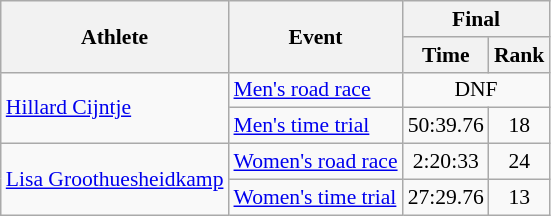<table class="wikitable" border="1" style="font-size:90%">
<tr>
<th rowspan=2>Athlete</th>
<th rowspan=2>Event</th>
<th colspan=2>Final</th>
</tr>
<tr>
<th>Time</th>
<th>Rank</th>
</tr>
<tr align=center>
<td rowspan=2 align=left><a href='#'>Hillard Cijntje</a></td>
<td align=left><a href='#'>Men's road race</a></td>
<td colspan=2>DNF</td>
</tr>
<tr align=center>
<td align=left><a href='#'>Men's time trial</a></td>
<td>50:39.76</td>
<td>18</td>
</tr>
<tr align=center>
<td rowspan=2 align=left><a href='#'>Lisa Groothuesheidkamp</a></td>
<td align=left><a href='#'>Women's road race</a></td>
<td>2:20:33</td>
<td>24</td>
</tr>
<tr align=center>
<td align=left><a href='#'>Women's time trial</a></td>
<td>27:29.76</td>
<td>13</td>
</tr>
</table>
